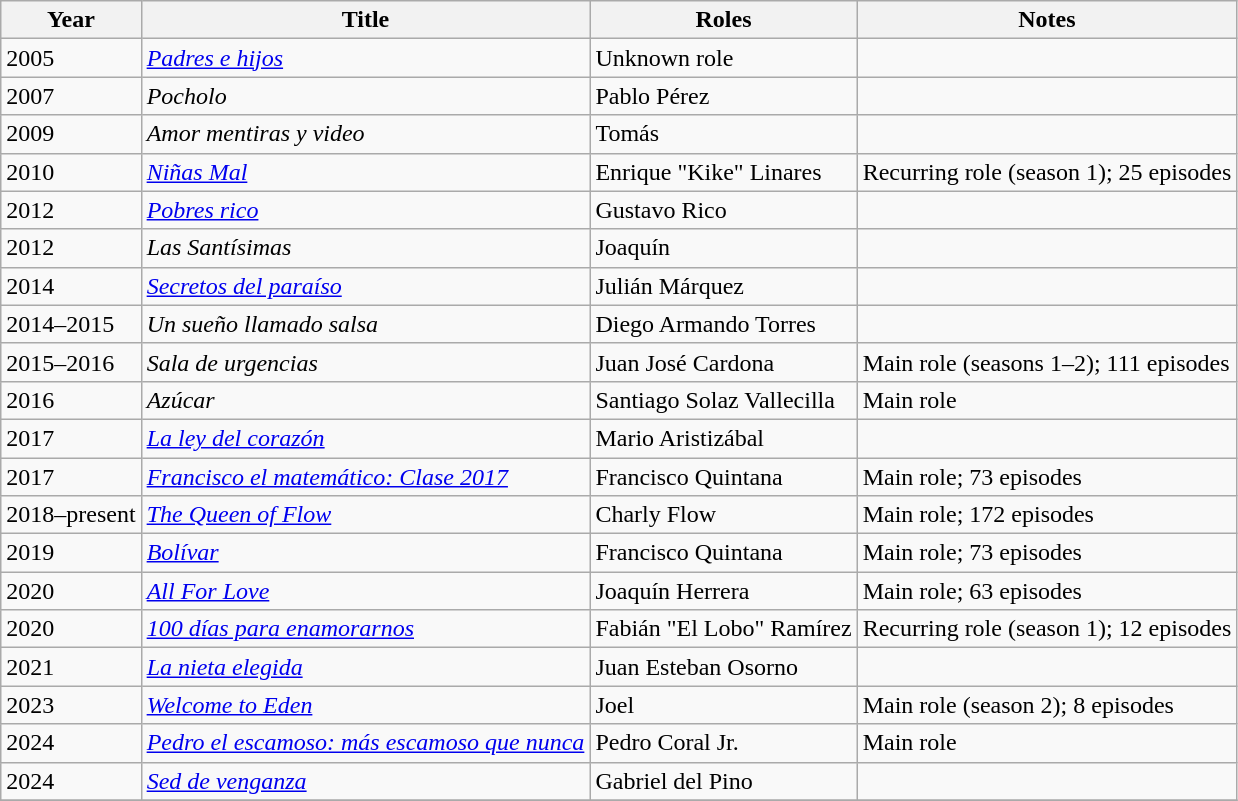<table class="wikitable sortable">
<tr>
<th>Year</th>
<th>Title</th>
<th>Roles</th>
<th>Notes</th>
</tr>
<tr>
<td>2005</td>
<td><em><a href='#'>Padres e hijos</a></em></td>
<td>Unknown role</td>
<td></td>
</tr>
<tr>
<td>2007</td>
<td><em>Pocholo</em></td>
<td>Pablo Pérez</td>
<td></td>
</tr>
<tr>
<td>2009</td>
<td><em>Amor mentiras y video</em></td>
<td>Tomás</td>
<td></td>
</tr>
<tr>
<td>2010</td>
<td><em><a href='#'>Niñas Mal</a></em></td>
<td>Enrique "Kike" Linares</td>
<td>Recurring role (season 1); 25 episodes</td>
</tr>
<tr>
<td>2012</td>
<td><em><a href='#'>Pobres rico</a></em></td>
<td>Gustavo Rico</td>
<td></td>
</tr>
<tr>
<td>2012</td>
<td><em>Las Santísimas</em></td>
<td>Joaquín</td>
<td></td>
</tr>
<tr>
<td>2014</td>
<td><em><a href='#'>Secretos del paraíso</a></em></td>
<td>Julián Márquez</td>
<td></td>
</tr>
<tr>
<td>2014–2015</td>
<td><em>Un sueño llamado salsa</em></td>
<td>Diego Armando Torres</td>
<td></td>
</tr>
<tr>
<td>2015–2016</td>
<td><em>Sala de urgencias</em></td>
<td>Juan José Cardona</td>
<td>Main role (seasons 1–2); 111 episodes</td>
</tr>
<tr>
<td>2016</td>
<td><em>Azúcar</em></td>
<td>Santiago Solaz Vallecilla</td>
<td>Main role</td>
</tr>
<tr>
<td>2017</td>
<td><em><a href='#'>La ley del corazón</a></em></td>
<td>Mario Aristizábal</td>
<td></td>
</tr>
<tr>
<td>2017</td>
<td><em><a href='#'>Francisco el matemático: Clase 2017</a></em></td>
<td>Francisco Quintana</td>
<td>Main role; 73 episodes</td>
</tr>
<tr>
<td>2018–present</td>
<td><em><a href='#'>The Queen of Flow</a></em></td>
<td>Charly Flow</td>
<td>Main role; 172 episodes</td>
</tr>
<tr>
<td>2019</td>
<td><em><a href='#'>Bolívar</a></em></td>
<td>Francisco Quintana</td>
<td>Main role; 73 episodes</td>
</tr>
<tr>
<td>2020</td>
<td><em><a href='#'>All For Love</a></em></td>
<td>Joaquín Herrera</td>
<td>Main role; 63 episodes</td>
</tr>
<tr>
<td>2020</td>
<td><em><a href='#'>100 días para enamorarnos</a></em></td>
<td>Fabián "El Lobo" Ramírez</td>
<td>Recurring role (season 1); 12 episodes</td>
</tr>
<tr>
<td>2021</td>
<td><em><a href='#'>La nieta elegida</a></em></td>
<td>Juan Esteban Osorno</td>
<td></td>
</tr>
<tr>
<td>2023</td>
<td><em><a href='#'>Welcome to Eden</a></em></td>
<td>Joel</td>
<td>Main role (season 2); 8 episodes</td>
</tr>
<tr>
<td>2024</td>
<td><em><a href='#'>Pedro el escamoso: más escamoso que nunca</a></em></td>
<td>Pedro Coral Jr.</td>
<td>Main role</td>
</tr>
<tr>
<td>2024</td>
<td><em><a href='#'>Sed de venganza</a></em></td>
<td>Gabriel del Pino</td>
<td></td>
</tr>
<tr>
</tr>
</table>
